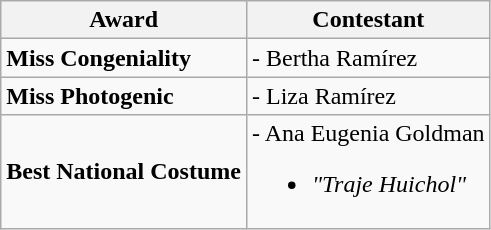<table class="wikitable">
<tr>
<th>Award</th>
<th>Contestant</th>
</tr>
<tr>
<td><strong>Miss Congeniality</strong></td>
<td><strong></strong> - Bertha Ramírez</td>
</tr>
<tr>
<td><strong>Miss Photogenic</strong></td>
<td><strong></strong> - Liza Ramírez</td>
</tr>
<tr>
<td><strong>Best National Costume</strong></td>
<td><strong></strong> -  Ana Eugenia Goldman<br><ul><li><em>"Traje Huichol"</em></li></ul></td>
</tr>
</table>
